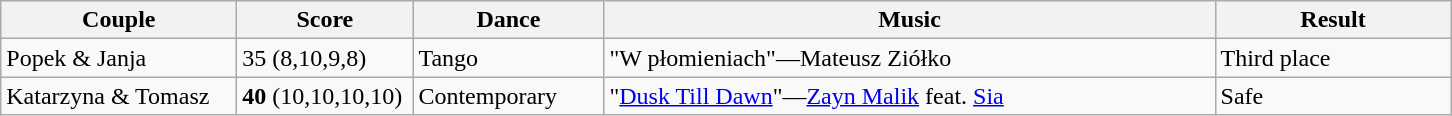<table class="wikitable">
<tr>
<th style="width:150px;">Couple</th>
<th style="width:110px;">Score</th>
<th style="width:120px;">Dance</th>
<th style="width:400px;">Music</th>
<th style="width:150px;">Result</th>
</tr>
<tr>
<td>Popek & Janja</td>
<td>35 (8,10,9,8)</td>
<td>Tango</td>
<td>"W płomieniach"—Mateusz Ziółko</td>
<td>Third place</td>
</tr>
<tr>
<td>Katarzyna & Tomasz</td>
<td><strong>40</strong> (10,10,10,10)</td>
<td>Contemporary</td>
<td>"<a href='#'>Dusk Till Dawn</a>"—<a href='#'>Zayn Malik</a> feat. <a href='#'>Sia</a></td>
<td>Safe</td>
</tr>
</table>
